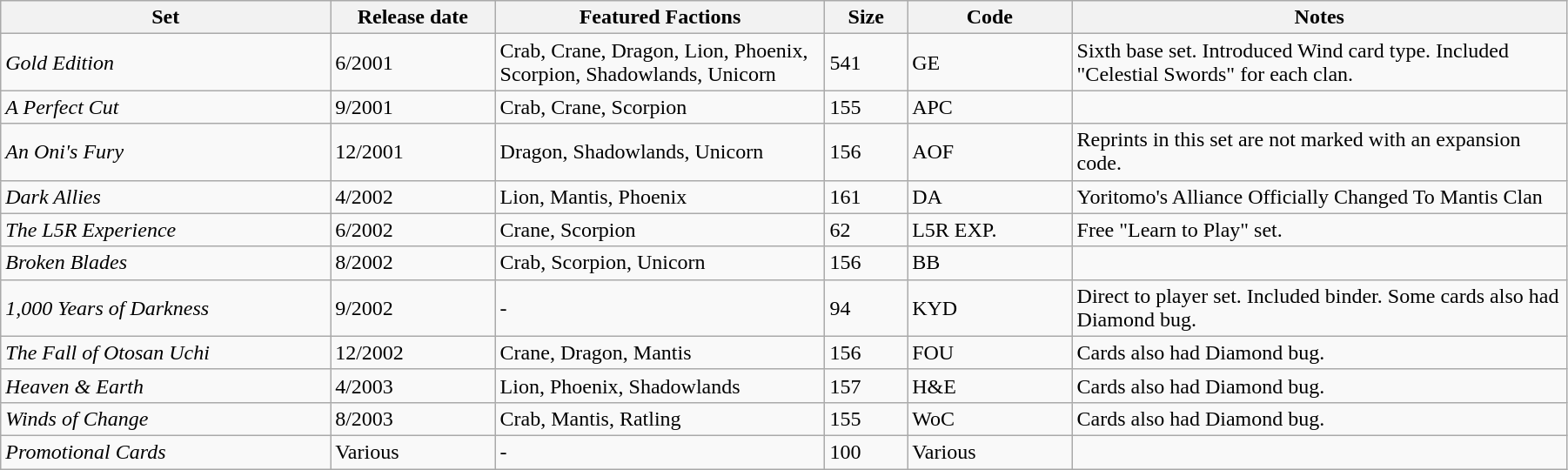<table class="wikitable" width="95%" align="center">
<tr>
<th width="20%">Set</th>
<th width="10%">Release date</th>
<th width="20%">Featured Factions</th>
<th width="5%">Size</th>
<th width="10%">Code</th>
<th width="30%">Notes</th>
</tr>
<tr>
<td><em>Gold Edition</em></td>
<td>6/2001</td>
<td>Crab, Crane, Dragon, Lion, Phoenix, Scorpion, Shadowlands, Unicorn</td>
<td>541</td>
<td>GE</td>
<td>Sixth base set. Introduced Wind card type. Included "Celestial Swords" for each clan.</td>
</tr>
<tr>
<td><em>A Perfect Cut</em></td>
<td>9/2001</td>
<td>Crab, Crane, Scorpion</td>
<td>155</td>
<td>APC</td>
<td></td>
</tr>
<tr>
<td><em>An Oni's Fury</em></td>
<td>12/2001</td>
<td>Dragon, Shadowlands, Unicorn</td>
<td>156</td>
<td>AOF</td>
<td>Reprints in this set are not marked with an expansion code.</td>
</tr>
<tr>
<td><em>Dark Allies</em></td>
<td>4/2002</td>
<td>Lion, Mantis, Phoenix</td>
<td>161</td>
<td>DA</td>
<td>Yoritomo's Alliance Officially Changed To Mantis Clan</td>
</tr>
<tr>
<td><em>The L5R Experience</em></td>
<td>6/2002</td>
<td>Crane, Scorpion</td>
<td>62</td>
<td>L5R EXP.</td>
<td>Free "Learn to Play" set.</td>
</tr>
<tr>
<td><em>Broken Blades</em></td>
<td>8/2002</td>
<td>Crab, Scorpion, Unicorn</td>
<td>156</td>
<td>BB</td>
<td></td>
</tr>
<tr>
<td><em>1,000 Years of Darkness</em></td>
<td>9/2002</td>
<td>-</td>
<td>94</td>
<td>KYD</td>
<td>Direct to player set. Included binder. Some cards also had Diamond bug.</td>
</tr>
<tr>
<td><em>The Fall of Otosan Uchi</em></td>
<td>12/2002</td>
<td>Crane, Dragon, Mantis</td>
<td>156</td>
<td>FOU</td>
<td>Cards also had Diamond bug.</td>
</tr>
<tr>
<td><em>Heaven & Earth</em></td>
<td>4/2003</td>
<td>Lion, Phoenix, Shadowlands</td>
<td>157</td>
<td>H&E</td>
<td>Cards also had Diamond bug.</td>
</tr>
<tr>
<td><em>Winds of Change</em></td>
<td>8/2003</td>
<td>Crab, Mantis, Ratling</td>
<td>155</td>
<td>WoC</td>
<td>Cards also had Diamond bug.</td>
</tr>
<tr>
<td><em>Promotional Cards</em></td>
<td>Various</td>
<td>-</td>
<td>100</td>
<td>Various</td>
<td></td>
</tr>
</table>
